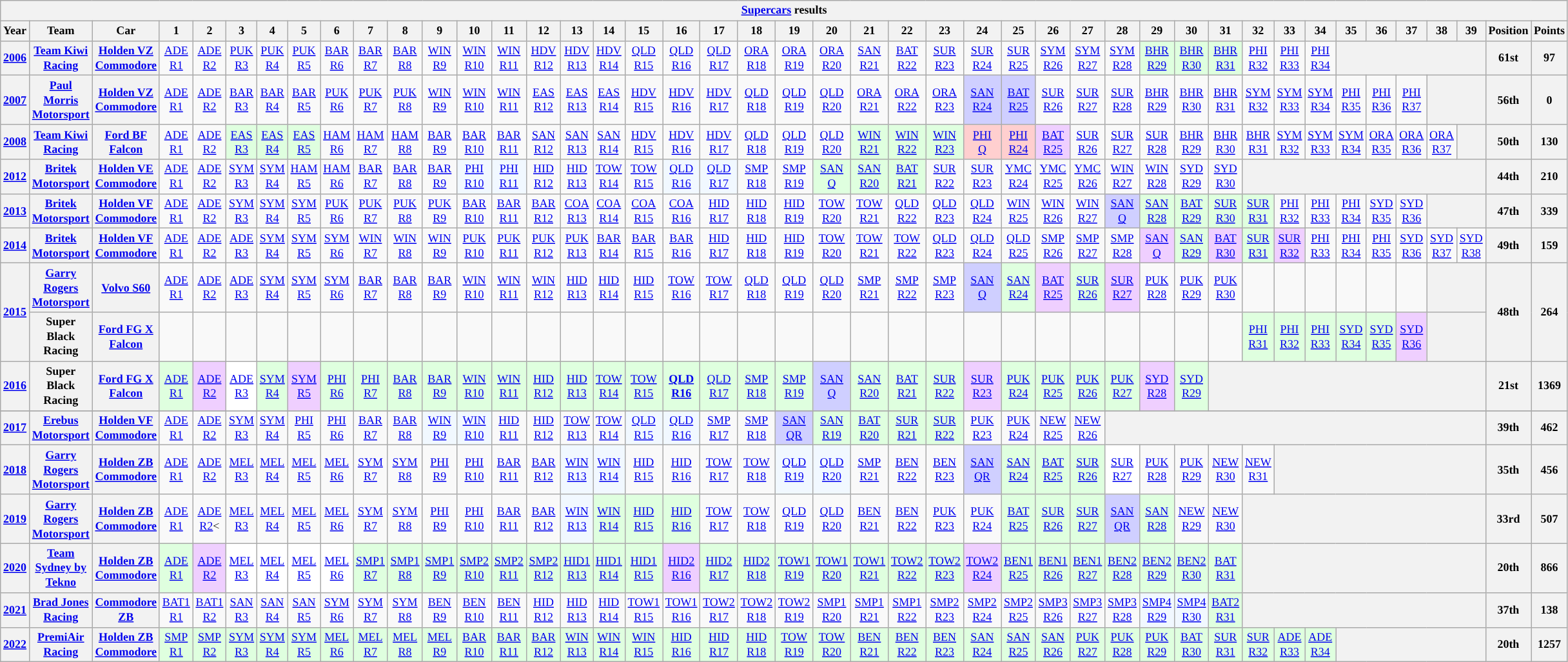<table class="wikitable" style="text-align:center; font-size:75%">
<tr>
<th colspan=45><a href='#'>Supercars</a> results</th>
</tr>
<tr>
<th>Year</th>
<th>Team</th>
<th>Car</th>
<th>1</th>
<th>2</th>
<th>3</th>
<th>4</th>
<th>5</th>
<th>6</th>
<th>7</th>
<th>8</th>
<th>9</th>
<th>10</th>
<th>11</th>
<th>12</th>
<th>13</th>
<th>14</th>
<th>15</th>
<th>16</th>
<th>17</th>
<th>18</th>
<th>19</th>
<th>20</th>
<th>21</th>
<th>22</th>
<th>23</th>
<th>24</th>
<th>25</th>
<th>26</th>
<th>27</th>
<th>28</th>
<th>29</th>
<th>30</th>
<th>31</th>
<th>32</th>
<th>33</th>
<th>34</th>
<th>35</th>
<th>36</th>
<th>37</th>
<th>38</th>
<th>39</th>
<th>Position</th>
<th>Points</th>
</tr>
<tr>
<th><a href='#'>2006</a></th>
<th><a href='#'>Team Kiwi Racing</a></th>
<th><a href='#'>Holden VZ Commodore</a></th>
<td><a href='#'>ADE<br>R1</a></td>
<td><a href='#'>ADE<br>R2</a></td>
<td><a href='#'>PUK<br>R3</a></td>
<td><a href='#'>PUK<br>R4</a></td>
<td><a href='#'>PUK<br>R5</a></td>
<td><a href='#'>BAR<br>R6</a></td>
<td><a href='#'>BAR<br>R7</a></td>
<td><a href='#'>BAR<br>R8</a></td>
<td><a href='#'>WIN<br>R9</a></td>
<td><a href='#'>WIN<br>R10</a></td>
<td><a href='#'>WIN<br>R11</a></td>
<td><a href='#'>HDV<br>R12</a></td>
<td><a href='#'>HDV<br>R13</a></td>
<td><a href='#'>HDV<br>R14</a></td>
<td><a href='#'>QLD<br>R15</a></td>
<td><a href='#'>QLD<br>R16</a></td>
<td><a href='#'>QLD<br>R17</a></td>
<td><a href='#'>ORA<br>R18</a></td>
<td><a href='#'>ORA<br>R19</a></td>
<td><a href='#'>ORA<br>R20</a></td>
<td><a href='#'>SAN<br>R21</a></td>
<td><a href='#'>BAT<br>R22</a></td>
<td><a href='#'>SUR<br>R23</a></td>
<td><a href='#'>SUR<br>R24</a></td>
<td><a href='#'>SUR<br>R25</a></td>
<td><a href='#'>SYM<br>R26</a></td>
<td><a href='#'>SYM<br>R27</a></td>
<td><a href='#'>SYM<br>R28</a></td>
<td style="background: #dfffdf"><a href='#'>BHR<br>R29</a><br></td>
<td style="background: #dfffdf"><a href='#'>BHR<br>R30</a><br></td>
<td style="background: #dfffdf"><a href='#'>BHR<br>R31</a><br></td>
<td><a href='#'>PHI<br>R32</a></td>
<td><a href='#'>PHI<br>R33</a></td>
<td><a href='#'>PHI<br>R34</a></td>
<th colspan=5></th>
<th>61st</th>
<th>97</th>
</tr>
<tr>
<th><a href='#'>2007</a></th>
<th><a href='#'>Paul Morris Motorsport</a></th>
<th><a href='#'>Holden VZ Commodore</a></th>
<td><a href='#'>ADE<br>R1</a></td>
<td><a href='#'>ADE<br>R2</a></td>
<td><a href='#'>BAR<br>R3</a></td>
<td><a href='#'>BAR<br>R4</a></td>
<td><a href='#'>BAR<br>R5</a></td>
<td><a href='#'>PUK<br>R6</a></td>
<td><a href='#'>PUK<br>R7</a></td>
<td><a href='#'>PUK<br>R8</a></td>
<td><a href='#'>WIN<br>R9</a></td>
<td><a href='#'>WIN<br>R10</a></td>
<td><a href='#'>WIN<br>R11</a></td>
<td><a href='#'>EAS<br>R12</a></td>
<td><a href='#'>EAS<br>R13</a></td>
<td><a href='#'>EAS<br>R14</a></td>
<td><a href='#'>HDV<br>R15</a></td>
<td><a href='#'>HDV<br>R16</a></td>
<td><a href='#'>HDV<br>R17</a></td>
<td><a href='#'>QLD<br>R18</a></td>
<td><a href='#'>QLD<br>R19</a></td>
<td><a href='#'>QLD<br>R20</a></td>
<td><a href='#'>ORA<br>R21</a></td>
<td><a href='#'>ORA<br>R22</a></td>
<td><a href='#'>ORA<br>R23</a></td>
<td style="background: #cfcfff"><a href='#'>SAN<br>R24</a><br></td>
<td style="background: #cfcfff"><a href='#'>BAT<br>R25</a><br></td>
<td><a href='#'>SUR<br>R26</a></td>
<td><a href='#'>SUR<br>R27</a></td>
<td><a href='#'>SUR<br>R28</a></td>
<td><a href='#'>BHR<br>R29</a></td>
<td><a href='#'>BHR<br>R30</a></td>
<td><a href='#'>BHR<br>R31</a></td>
<td><a href='#'>SYM<br>R32</a></td>
<td><a href='#'>SYM<br>R33</a></td>
<td><a href='#'>SYM<br>R34</a></td>
<td><a href='#'>PHI<br>R35</a></td>
<td><a href='#'>PHI<br>R36</a></td>
<td><a href='#'>PHI<br>R37</a></td>
<th colspan=2></th>
<th>56th</th>
<th>0</th>
</tr>
<tr>
<th><a href='#'>2008</a></th>
<th><a href='#'>Team Kiwi Racing</a></th>
<th><a href='#'>Ford BF Falcon</a></th>
<td><a href='#'>ADE<br>R1</a></td>
<td><a href='#'>ADE<br>R2</a></td>
<td style="background: #dfffdf"><a href='#'>EAS<br>R3</a><br></td>
<td style="background: #dfffdf"><a href='#'>EAS<br>R4</a><br></td>
<td style="background: #dfffdf"><a href='#'>EAS<br>R5</a><br></td>
<td><a href='#'>HAM<br>R6</a></td>
<td><a href='#'>HAM<br>R7</a></td>
<td><a href='#'>HAM<br>R8</a></td>
<td><a href='#'>BAR<br>R9</a></td>
<td><a href='#'>BAR<br>R10</a></td>
<td><a href='#'>BAR<br>R11</a></td>
<td><a href='#'>SAN<br>R12</a></td>
<td><a href='#'>SAN<br>R13</a></td>
<td><a href='#'>SAN<br>R14</a></td>
<td><a href='#'>HDV<br>R15</a></td>
<td><a href='#'>HDV<br>R16</a></td>
<td><a href='#'>HDV<br>R17</a></td>
<td><a href='#'>QLD<br>R18</a></td>
<td><a href='#'>QLD<br>R19</a></td>
<td><a href='#'>QLD<br>R20</a></td>
<td style="background: #dfffdf"><a href='#'>WIN<br>R21</a><br></td>
<td style="background: #dfffdf"><a href='#'>WIN<br>R22</a><br></td>
<td style="background: #dfffdf"><a href='#'>WIN<br>R23</a><br></td>
<td style="background: #ffcfcf"><a href='#'>PHI<br>Q</a><br></td>
<td style="background: #ffcfcf"><a href='#'>PHI<br>R24</a><br></td>
<td style="background: #efcfff"><a href='#'>BAT<br>R25</a><br></td>
<td><a href='#'>SUR<br>R26</a></td>
<td><a href='#'>SUR<br>R27</a></td>
<td><a href='#'>SUR<br>R28</a></td>
<td><a href='#'>BHR<br>R29</a></td>
<td><a href='#'>BHR<br>R30</a></td>
<td><a href='#'>BHR<br>R31</a></td>
<td><a href='#'>SYM<br>R32</a></td>
<td><a href='#'>SYM<br>R33</a></td>
<td><a href='#'>SYM<br>R34</a></td>
<td><a href='#'>ORA<br>R35</a></td>
<td><a href='#'>ORA<br>R36</a></td>
<td><a href='#'>ORA<br>R37</a></td>
<th></th>
<th>50th</th>
<th>130</th>
</tr>
<tr>
<th><a href='#'>2012</a></th>
<th><a href='#'>Britek Motorsport</a></th>
<th><a href='#'>Holden VE Commodore</a></th>
<td><a href='#'>ADE<br>R1</a></td>
<td><a href='#'>ADE<br>R2</a></td>
<td><a href='#'>SYM<br>R3</a></td>
<td><a href='#'>SYM<br>R4</a></td>
<td><a href='#'>HAM<br>R5</a></td>
<td><a href='#'>HAM<br>R6</a></td>
<td><a href='#'>BAR<br>R7</a></td>
<td><a href='#'>BAR<br>R8</a></td>
<td><a href='#'>BAR<br>R9</a></td>
<td style="background: #f1f8ff"><a href='#'>PHI<br>R10</a><br></td>
<td style="background: #f1f8ff"><a href='#'>PHI<br>R11</a><br></td>
<td><a href='#'>HID<br>R12</a></td>
<td><a href='#'>HID<br>R13</a></td>
<td><a href='#'>TOW<br>R14</a></td>
<td><a href='#'>TOW<br>R15</a></td>
<td style="background: #f1f8ff"><a href='#'>QLD<br>R16</a><br></td>
<td style="background: #f1f8ff"><a href='#'>QLD<br>R17</a><br></td>
<td><a href='#'>SMP<br>R18</a></td>
<td><a href='#'>SMP<br>R19</a></td>
<td style="background: #dfffdf"><a href='#'>SAN<br>Q</a><br></td>
<td style="background: #dfffdf"><a href='#'>SAN<br>R20</a><br></td>
<td style="background: #dfffdf"><a href='#'>BAT<br>R21</a><br></td>
<td><a href='#'>SUR<br>R22</a></td>
<td><a href='#'>SUR<br>R23</a></td>
<td><a href='#'>YMC<br>R24</a></td>
<td><a href='#'>YMC<br>R25</a></td>
<td><a href='#'>YMC<br>R26</a></td>
<td><a href='#'>WIN<br>R27</a></td>
<td><a href='#'>WIN<br>R28</a></td>
<td><a href='#'>SYD<br>R29</a></td>
<td><a href='#'>SYD<br>R30</a></td>
<th colspan=8></th>
<th>44th</th>
<th>210</th>
</tr>
<tr>
<th><a href='#'>2013</a></th>
<th><a href='#'>Britek Motorsport</a></th>
<th><a href='#'>Holden VF Commodore</a></th>
<td><a href='#'>ADE<br>R1</a></td>
<td><a href='#'>ADE<br>R2</a></td>
<td><a href='#'>SYM<br>R3</a></td>
<td><a href='#'>SYM<br>R4</a></td>
<td><a href='#'>SYM<br>R5</a></td>
<td><a href='#'>PUK<br>R6</a></td>
<td><a href='#'>PUK<br>R7</a></td>
<td><a href='#'>PUK<br>R8</a></td>
<td><a href='#'>PUK<br>R9</a></td>
<td><a href='#'>BAR<br>R10</a></td>
<td><a href='#'>BAR<br>R11</a></td>
<td><a href='#'>BAR<br>R12</a></td>
<td><a href='#'>COA<br>R13</a></td>
<td><a href='#'>COA<br>R14</a></td>
<td><a href='#'>COA<br>R15</a></td>
<td><a href='#'>COA<br>R16</a></td>
<td><a href='#'>HID<br>R17</a></td>
<td><a href='#'>HID<br>R18</a></td>
<td><a href='#'>HID<br>R19</a></td>
<td><a href='#'>TOW<br>R20</a></td>
<td><a href='#'>TOW<br>R21</a></td>
<td><a href='#'>QLD<br>R22</a></td>
<td><a href='#'>QLD<br>R23</a></td>
<td><a href='#'>QLD<br>R24</a></td>
<td><a href='#'>WIN<br>R25</a></td>
<td><a href='#'>WIN<br>R26</a></td>
<td><a href='#'>WIN<br>R27</a></td>
<td style="background: #cfcfff"><a href='#'>SAN<br>Q</a><br></td>
<td style="background: #dfffdf"><a href='#'>SAN<br>R28</a><br></td>
<td style="background: #dfffdf"><a href='#'>BAT<br>R29</a><br></td>
<td style="background: #dfffdf"><a href='#'>SUR<br>R30</a><br></td>
<td style="background: #dfffdf"><a href='#'>SUR<br>R31</a><br></td>
<td><a href='#'>PHI<br>R32</a></td>
<td><a href='#'>PHI<br>R33</a></td>
<td><a href='#'>PHI<br>R34</a></td>
<td><a href='#'>SYD<br>R35</a></td>
<td><a href='#'>SYD<br>R36</a></td>
<th colspan=2></th>
<th>47th</th>
<th>339</th>
</tr>
<tr>
<th><a href='#'>2014</a></th>
<th><a href='#'>Britek Motorsport</a></th>
<th><a href='#'>Holden VF Commodore</a></th>
<td><a href='#'>ADE<br>R1</a></td>
<td><a href='#'>ADE<br>R2</a></td>
<td><a href='#'>ADE<br>R3</a></td>
<td><a href='#'>SYM<br>R4</a></td>
<td><a href='#'>SYM<br>R5</a></td>
<td><a href='#'>SYM<br>R6</a></td>
<td><a href='#'>WIN<br>R7</a></td>
<td><a href='#'>WIN<br>R8</a></td>
<td><a href='#'>WIN<br>R9</a></td>
<td><a href='#'>PUK<br>R10</a></td>
<td><a href='#'>PUK<br>R11</a></td>
<td><a href='#'>PUK<br>R12</a></td>
<td><a href='#'>PUK<br>R13</a></td>
<td><a href='#'>BAR<br>R14</a></td>
<td><a href='#'>BAR<br>R15</a></td>
<td><a href='#'>BAR<br>R16</a></td>
<td><a href='#'>HID<br>R17</a></td>
<td><a href='#'>HID<br>R18</a></td>
<td><a href='#'>HID<br>R19</a></td>
<td><a href='#'>TOW<br>R20</a></td>
<td><a href='#'>TOW<br>R21</a></td>
<td><a href='#'>TOW<br>R22</a></td>
<td><a href='#'>QLD<br>R23</a></td>
<td><a href='#'>QLD<br>R24</a></td>
<td><a href='#'>QLD<br>R25</a></td>
<td><a href='#'>SMP<br>R26</a></td>
<td><a href='#'>SMP<br>R27</a></td>
<td><a href='#'>SMP<br>R28</a></td>
<td style="background: #efcfff"><a href='#'>SAN<br>Q</a><br></td>
<td style="background: #dfffdf"><a href='#'>SAN<br>R29</a><br></td>
<td style="background: #efcfff"><a href='#'>BAT<br>R30</a><br></td>
<td style="background: #dfffdf"><a href='#'>SUR<br>R31</a><br></td>
<td style="background: #efcfff"><a href='#'>SUR<br>R32</a><br></td>
<td><a href='#'>PHI<br>R33</a></td>
<td><a href='#'>PHI<br>R34</a></td>
<td><a href='#'>PHI<br>R35</a></td>
<td><a href='#'>SYD<br>R36</a></td>
<td><a href='#'>SYD<br>R37</a></td>
<td><a href='#'>SYD<br>R38</a></td>
<th>49th</th>
<th>159</th>
</tr>
<tr>
<th rowspan=2><a href='#'>2015</a></th>
<th><a href='#'>Garry Rogers Motorsport</a></th>
<th><a href='#'>Volvo S60</a></th>
<td><a href='#'>ADE<br>R1</a></td>
<td><a href='#'>ADE<br>R2</a></td>
<td><a href='#'>ADE<br>R3</a></td>
<td><a href='#'>SYM<br>R4</a></td>
<td><a href='#'>SYM<br>R5</a></td>
<td><a href='#'>SYM<br>R6</a></td>
<td><a href='#'>BAR<br>R7</a></td>
<td><a href='#'>BAR<br>R8</a></td>
<td><a href='#'>BAR<br>R9</a></td>
<td><a href='#'>WIN<br>R10</a></td>
<td><a href='#'>WIN<br>R11</a></td>
<td><a href='#'>WIN<br>R12</a></td>
<td><a href='#'>HID<br>R13</a></td>
<td><a href='#'>HID<br>R14</a></td>
<td><a href='#'>HID<br>R15</a></td>
<td><a href='#'>TOW<br>R16</a></td>
<td><a href='#'>TOW<br>R17</a></td>
<td><a href='#'>QLD<br>R18</a></td>
<td><a href='#'>QLD<br>R19</a></td>
<td><a href='#'>QLD<br>R20</a></td>
<td><a href='#'>SMP<br>R21</a></td>
<td><a href='#'>SMP<br>R22</a></td>
<td><a href='#'>SMP<br>R23</a></td>
<td style="background: #cfcfff"><a href='#'>SAN<br>Q</a><br></td>
<td style="background: #dfffdf"><a href='#'>SAN<br>R24</a><br></td>
<td style="background: #efcfff"><a href='#'>BAT<br>R25</a><br></td>
<td style="background: #dfffdf"><a href='#'>SUR<br>R26</a><br></td>
<td style="background: #efcfff"><a href='#'>SUR<br>R27</a><br></td>
<td><a href='#'>PUK<br>R28</a></td>
<td><a href='#'>PUK<br>R29</a></td>
<td><a href='#'>PUK<br>R30</a></td>
<td></td>
<td></td>
<td></td>
<td></td>
<td></td>
<td></td>
<th colspan=2></th>
<th rowspan=2>48th</th>
<th rowspan=2>264</th>
</tr>
<tr>
<th>Super Black Racing</th>
<th><a href='#'>Ford FG X Falcon</a></th>
<td></td>
<td></td>
<td></td>
<td></td>
<td></td>
<td></td>
<td></td>
<td></td>
<td></td>
<td></td>
<td></td>
<td></td>
<td></td>
<td></td>
<td></td>
<td></td>
<td></td>
<td></td>
<td></td>
<td></td>
<td></td>
<td></td>
<td></td>
<td></td>
<td></td>
<td></td>
<td></td>
<td></td>
<td></td>
<td></td>
<td></td>
<td style="background: #dfffdf"><a href='#'>PHI<br>R31</a><br></td>
<td style="background: #dfffdf"><a href='#'>PHI<br>R32</a><br></td>
<td style="background: #dfffdf"><a href='#'>PHI<br>R33</a><br></td>
<td style="background: #dfffdf"><a href='#'>SYD<br>R34</a><br></td>
<td style="background: #dfffdf"><a href='#'>SYD<br>R35</a><br></td>
<td style="background: #efcfff"><a href='#'>SYD<br>R36</a><br></td>
<th colspan=2></th>
</tr>
<tr>
<th><a href='#'>2016</a></th>
<th>Super Black Racing</th>
<th><a href='#'>Ford FG X Falcon</a></th>
<td style="background: #dfffdf"><a href='#'>ADE<br>R1</a><br></td>
<td style="background: #efcfff"><a href='#'>ADE<br>R2</a><br></td>
<td style="background: #ffffff"><a href='#'>ADE<br>R3</a><br></td>
<td style="background: #dfffdf"><a href='#'>SYM<br>R4</a><br></td>
<td style="background: #efcfff"><a href='#'>SYM<br>R5</a><br></td>
<td style="background: #dfffdf"><a href='#'>PHI<br>R6</a><br></td>
<td style="background: #dfffdf"><a href='#'>PHI<br>R7</a><br></td>
<td style="background: #dfffdf"><a href='#'>BAR<br>R8</a><br></td>
<td style="background: #dfffdf"><a href='#'>BAR<br>R9</a><br></td>
<td style="background: #dfffdf"><a href='#'>WIN<br>R10</a><br></td>
<td style="background: #dfffdf"><a href='#'>WIN<br>R11</a><br></td>
<td style="background: #dfffdf"><a href='#'>HID<br>R12</a><br></td>
<td style="background: #dfffdf"><a href='#'>HID<br>R13</a><br></td>
<td style="background: #dfffdf"><a href='#'>TOW<br>R14</a><br></td>
<td style="background: #dfffdf"><a href='#'>TOW<br>R15</a><br></td>
<td style="background: #dfffdf"><strong><a href='#'>QLD<br>R16</a><br></strong></td>
<td style="background: #dfffdf"><a href='#'>QLD<br>R17</a><br></td>
<td style="background: #dfffdf"><a href='#'>SMP<br>R18</a><br></td>
<td style="background: #dfffdf"><a href='#'>SMP<br>R19</a><br></td>
<td style="background: #cfcfff"><a href='#'>SAN<br>Q</a><br></td>
<td style="background: #dfffdf"><a href='#'>SAN<br>R20</a><br></td>
<td style="background: #dfffdf"><a href='#'>BAT<br>R21</a><br></td>
<td style="background: #dfffdf"><a href='#'>SUR<br>R22</a><br></td>
<td style="background: #efcfff"><a href='#'>SUR<br>R23</a><br></td>
<td style="background: #dfffdf"><a href='#'>PUK<br>R24</a><br></td>
<td style="background: #dfffdf"><a href='#'>PUK<br>R25</a><br></td>
<td style="background: #dfffdf"><a href='#'>PUK<br>R26</a><br></td>
<td style="background: #dfffdf"><a href='#'>PUK<br>R27</a><br></td>
<td style="background: #efcfff"><a href='#'>SYD<br>R28</a><br></td>
<td style="background: #dfffdf"><a href='#'>SYD<br>R29</a><br></td>
<th colspan=9></th>
<th>21st</th>
<th>1369</th>
</tr>
<tr>
</tr>
<tr>
<th><a href='#'>2017</a></th>
<th><a href='#'>Erebus Motorsport</a></th>
<th><a href='#'>Holden VF Commodore</a></th>
<td><a href='#'>ADE<br>R1</a></td>
<td><a href='#'>ADE<br>R2</a></td>
<td><a href='#'>SYM<br>R3</a></td>
<td><a href='#'>SYM<br>R4</a></td>
<td><a href='#'>PHI<br>R5</a></td>
<td><a href='#'>PHI<br>R6</a></td>
<td><a href='#'>BAR<br>R7</a></td>
<td><a href='#'>BAR<br>R8</a></td>
<td style="background: #f1f8ff"><a href='#'>WIN<br>R9</a><br></td>
<td style="background: #f1f8ff"><a href='#'>WIN<br>R10</a><br></td>
<td><a href='#'>HID<br>R11</a></td>
<td><a href='#'>HID<br>R12</a></td>
<td><a href='#'>TOW<br>R13</a></td>
<td><a href='#'>TOW<br>R14</a></td>
<td style="background: #f1f8ff"><a href='#'>QLD<br>R15</a><br></td>
<td style="background: #f1f8ff"><a href='#'>QLD<br>R16</a><br></td>
<td><a href='#'>SMP<br>R17</a></td>
<td><a href='#'>SMP<br>R18</a></td>
<td style="background: #cfcfff"><a href='#'>SAN<br>QR</a><br></td>
<td style="background: #dfffdf"><a href='#'>SAN<br>R19</a><br></td>
<td style="background: #dfffdf"><a href='#'>BAT<br>R20</a><br></td>
<td style="background: #dfffdf"><a href='#'>SUR<br>R21</a><br></td>
<td style="background: #dfffdf"><a href='#'>SUR<br>R22</a><br></td>
<td><a href='#'>PUK<br>R23</a></td>
<td><a href='#'>PUK<br>R24</a></td>
<td><a href='#'>NEW<br>R25</a></td>
<td><a href='#'>NEW<br>R26</a></td>
<th colspan=12></th>
<th>39th</th>
<th>462</th>
</tr>
<tr>
<th><a href='#'>2018</a></th>
<th><a href='#'>Garry Rogers Motorsport</a></th>
<th><a href='#'>Holden ZB Commodore</a></th>
<td><a href='#'>ADE<br>R1</a></td>
<td><a href='#'>ADE<br>R2</a></td>
<td><a href='#'>MEL<br>R3</a></td>
<td><a href='#'>MEL<br>R4</a></td>
<td><a href='#'>MEL<br>R5</a></td>
<td><a href='#'>MEL<br>R6</a></td>
<td><a href='#'>SYM<br>R7</a></td>
<td><a href='#'>SYM<br>R8</a></td>
<td><a href='#'>PHI<br>R9</a></td>
<td><a href='#'>PHI<br>R10</a></td>
<td><a href='#'>BAR<br>R11</a></td>
<td><a href='#'>BAR<br>R12</a></td>
<td style="background: #f1f8ff"><a href='#'>WIN<br>R13</a><br></td>
<td style="background: #f1f8ff"><a href='#'>WIN<br>R14</a><br></td>
<td><a href='#'>HID<br>R15</a></td>
<td><a href='#'>HID<br>R16</a></td>
<td><a href='#'>TOW<br>R17</a></td>
<td><a href='#'>TOW<br>R18</a></td>
<td style="background: #f1f8ff"><a href='#'>QLD<br>R19</a><br></td>
<td style="background: #f1f8ff"><a href='#'>QLD<br>R20</a><br></td>
<td><a href='#'>SMP<br>R21</a></td>
<td><a href='#'>BEN<br>R22</a></td>
<td><a href='#'>BEN<br>R23</a></td>
<td style="background: #cfcfff"><a href='#'>SAN<br>QR</a><br></td>
<td style="background: #dfffdf"><a href='#'>SAN<br>R24</a><br></td>
<td style="background: #dfffdf"><a href='#'>BAT<br>R25</a><br></td>
<td style="background: #dfffdf"><a href='#'>SUR<br>R26</a><br></td>
<td style="background: #ffffff"><a href='#'>SUR<br>R27</a><br></td>
<td><a href='#'>PUK<br>R28</a></td>
<td><a href='#'>PUK<br>R29</a></td>
<td><a href='#'>NEW<br>R30</a></td>
<td><a href='#'>NEW<br>R31</a></td>
<th colspan=7></th>
<th>35th</th>
<th>456</th>
</tr>
<tr>
<th><a href='#'>2019</a></th>
<th><a href='#'>Garry Rogers Motorsport</a></th>
<th><a href='#'>Holden ZB Commodore</a></th>
<td><a href='#'>ADE<br>R1</a></td>
<td><a href='#'>ADE<br>R2</a><</td>
<td><a href='#'>MEL<br>R3</a></td>
<td><a href='#'>MEL<br>R4</a></td>
<td><a href='#'>MEL<br>R5</a></td>
<td><a href='#'>MEL<br>R6</a></td>
<td><a href='#'>SYM<br>R7</a></td>
<td><a href='#'>SYM<br>R8</a></td>
<td><a href='#'>PHI<br>R9</a></td>
<td><a href='#'>PHI<br>R10</a></td>
<td><a href='#'>BAR<br>R11</a></td>
<td><a href='#'>BAR<br>R12</a></td>
<td style="background: #f1f8ff"><a href='#'>WIN<br>R13</a><br></td>
<td style="background: #dfffdf"><a href='#'>WIN<br>R14</a><br></td>
<td style="background: #dfffdf"><a href='#'>HID<br>R15</a><br></td>
<td style="background: #dfffdf"><a href='#'>HID<br>R16</a><br></td>
<td><a href='#'>TOW<br>R17</a></td>
<td><a href='#'>TOW<br>R18</a></td>
<td><a href='#'>QLD<br>R19</a></td>
<td><a href='#'>QLD<br>R20</a></td>
<td><a href='#'>BEN<br>R21</a></td>
<td><a href='#'>BEN<br>R22</a></td>
<td><a href='#'>PUK<br>R23</a></td>
<td><a href='#'>PUK<br>R24</a></td>
<td style="background: #dfffdf"><a href='#'>BAT<br>R25</a><br></td>
<td style="background: #dfffdf"><a href='#'>SUR<br>R26</a><br></td>
<td style="background: #dfffdf"><a href='#'>SUR<br>R27</a><br></td>
<td style="background: #cfcfff"><a href='#'>SAN<br>QR</a><br></td>
<td style="background: #dfffdf"><a href='#'>SAN<br>R28</a><br></td>
<td><a href='#'>NEW<br>R29</a></td>
<td><a href='#'>NEW<br>R30</a></td>
<th colspan=8></th>
<th>33rd</th>
<th>507</th>
</tr>
<tr>
<th><a href='#'>2020</a></th>
<th><a href='#'>Team Sydney by Tekno</a></th>
<th><a href='#'>Holden ZB Commodore</a></th>
<td style="background: #dfffdf"><a href='#'>ADE<br>R1</a><br></td>
<td style="background: #efcfff"><a href='#'>ADE<br>R2</a><br></td>
<td style="background: #ffffff"><a href='#'>MEL<br>R3</a><br></td>
<td style="background: #ffffff"><a href='#'>MEL<br>R4</a><br></td>
<td style="background: #ffffff"><a href='#'>MEL<br>R5</a><br></td>
<td style="background: #ffffff"><a href='#'>MEL<br>R6</a><br></td>
<td style="background: #dfffdf"><a href='#'>SMP1<br>R7</a><br></td>
<td style="background: #dfffdf"><a href='#'>SMP1<br>R8</a><br></td>
<td style="background: #dfffdf"><a href='#'>SMP1<br>R9</a><br></td>
<td style="background: #dfffdf"><a href='#'>SMP2<br>R10</a><br></td>
<td style="background: #dfffdf"><a href='#'>SMP2<br>R11</a><br></td>
<td style="background: #dfffdf"><a href='#'>SMP2<br>R12</a><br></td>
<td style="background: #dfffdf"><a href='#'>HID1<br>R13</a><br></td>
<td style="background: #dfffdf"><a href='#'>HID1<br>R14</a><br></td>
<td style="background: #dfffdf"><a href='#'>HID1<br>R15</a><br></td>
<td style="background: #efcfff"><a href='#'>HID2<br>R16</a><br></td>
<td style="background: #dfffdf"><a href='#'>HID2<br>R17</a><br></td>
<td style="background: #dfffdf"><a href='#'>HID2<br>R18</a><br></td>
<td style="background: #dfffdf"><a href='#'>TOW1<br>R19</a><br></td>
<td style="background: #dfffdf"><a href='#'>TOW1<br>R20</a><br></td>
<td style="background: #dfffdf"><a href='#'>TOW1<br>R21</a><br></td>
<td style="background: #dfffdf"><a href='#'>TOW2<br>R22</a><br></td>
<td style="background: #dfffdf"><a href='#'>TOW2<br>R23</a><br></td>
<td style="background: #efcfff"><a href='#'>TOW2<br>R24</a><br></td>
<td style="background: #dfffdf"><a href='#'>BEN1<br>R25</a><br></td>
<td style="background: #dfffdf"><a href='#'>BEN1<br>R26</a><br></td>
<td style="background: #dfffdf"><a href='#'>BEN1<br>R27</a><br></td>
<td style="background: #dfffdf"><a href='#'>BEN2<br>R28</a><br></td>
<td style="background: #dfffdf"><a href='#'>BEN2<br>R29</a><br></td>
<td style="background: #dfffdf"><a href='#'>BEN2<br>R30</a><br></td>
<td style="background: #dfffdf"><a href='#'>BAT<br>R31</a><br></td>
<th colspan=8></th>
<th>20th</th>
<th>866</th>
</tr>
<tr>
<th><a href='#'>2021</a></th>
<th><a href='#'>Brad Jones Racing</a></th>
<th><a href='#'>Commodore ZB</a></th>
<td><a href='#'>BAT1<br>R1</a><br></td>
<td><a href='#'>BAT1<br>R2</a><br></td>
<td><a href='#'>SAN<br>R3</a><br></td>
<td><a href='#'>SAN<br>R4</a><br></td>
<td><a href='#'>SAN<br>R5</a><br></td>
<td><a href='#'>SYM<br>R6</a><br></td>
<td><a href='#'>SYM<br>R7</a><br></td>
<td><a href='#'>SYM<br>R8</a><br></td>
<td><a href='#'>BEN<br>R9</a><br></td>
<td><a href='#'>BEN<br>R10</a><br></td>
<td><a href='#'>BEN<br>R11</a><br></td>
<td><a href='#'>HID<br>R12</a><br></td>
<td><a href='#'>HID<br>R13</a><br></td>
<td><a href='#'>HID<br>R14</a><br></td>
<td><a href='#'>TOW1<br>R15</a><br></td>
<td><a href='#'>TOW1<br>R16</a><br></td>
<td><a href='#'>TOW2<br>R17</a><br></td>
<td><a href='#'>TOW2<br>R18</a><br></td>
<td><a href='#'>TOW2<br>R19</a><br></td>
<td><a href='#'>SMP1<br>R20</a><br></td>
<td><a href='#'>SMP1<br>R21</a><br></td>
<td><a href='#'>SMP1<br>R22</a><br></td>
<td><a href='#'>SMP2<br>R23</a><br></td>
<td><a href='#'>SMP2<br>R24</a><br></td>
<td><a href='#'>SMP2<br>R25</a><br></td>
<td><a href='#'>SMP3<br>R26</a><br></td>
<td><a href='#'>SMP3<br>R27</a><br></td>
<td><a href='#'>SMP3<br>R28</a><br></td>
<td style="background: #f1f8ff"><a href='#'>SMP4<br>R29</a><br></td>
<td style="background: #f1f8ff"><a href='#'>SMP4<br>R30</a><br></td>
<td style="background: #dfffdf"><a href='#'>BAT2<br>R31</a><br></td>
<th colspan=8></th>
<th>37th</th>
<th>138</th>
</tr>
<tr>
<th><a href='#'>2022</a></th>
<th><a href='#'>PremiAir Racing</a></th>
<th><a href='#'>Holden ZB Commodore</a></th>
<td style="background: #dfffdf"><a href='#'>SMP<br>R1</a><br></td>
<td style="background: #dfffdf"><a href='#'>SMP<br>R2</a><br></td>
<td style="background: #dfffdf"><a href='#'>SYM<br>R3</a><br></td>
<td style="background: #dfffdf"><a href='#'>SYM<br>R4</a><br></td>
<td style="background: #dfffdf"><a href='#'>SYM<br>R5</a><br></td>
<td style="background: #dfffdf"><a href='#'>MEL<br>R6</a><br></td>
<td style="background: #dfffdf"><a href='#'>MEL<br>R7</a><br></td>
<td style="background: #dfffdf"><a href='#'>MEL<br>R8</a><br></td>
<td style="background: #dfffdf"><a href='#'>MEL<br>R9</a><br></td>
<td style="background: #dfffdf"><a href='#'>BAR<br>R10</a><br></td>
<td style="background: #dfffdf"><a href='#'>BAR<br>R11</a><br></td>
<td style="background: #dfffdf"><a href='#'>BAR<br>R12</a><br></td>
<td style="background: #dfffdf"><a href='#'>WIN<br>R13</a><br></td>
<td style="background: #dfffdf"><a href='#'>WIN<br>R14</a><br></td>
<td style="background: #dfffdf"><a href='#'>WIN<br>R15</a><br></td>
<td style="background: #dfffdf"><a href='#'>HID<br>R16</a><br></td>
<td style="background: #dfffdf"><a href='#'>HID<br>R17</a><br></td>
<td style="background: #dfffdf"><a href='#'>HID<br>R18</a><br></td>
<td style="background: #dfffdf"><a href='#'>TOW<br>R19</a><br></td>
<td style="background: #dfffdf"><a href='#'>TOW<br>R20</a><br></td>
<td style="background: #dfffdf"><a href='#'>BEN<br>R21</a><br></td>
<td style="background: #dfffdf"><a href='#'>BEN<br>R22</a><br></td>
<td style="background: #dfffdf"><a href='#'>BEN<br>R23</a><br></td>
<td style="background: #dfffdf"><a href='#'>SAN<br>R24</a><br></td>
<td style="background: #dfffdf"><a href='#'>SAN<br>R25</a><br></td>
<td style="background: #dfffdf"><a href='#'>SAN<br>R26</a><br></td>
<td style="background: #dfffdf"><a href='#'>PUK<br>R27</a><br></td>
<td style="background: #dfffdf"><a href='#'>PUK<br>R28</a><br></td>
<td style="background: #dfffdf"><a href='#'>PUK<br>R29</a><br></td>
<td style="background: #dfffdf"><a href='#'>BAT<br>R30</a><br></td>
<td style="background: #dfffdf"><a href='#'>SUR<br>R31</a><br></td>
<td style="background: #dfffdf"><a href='#'>SUR<br>R32</a><br></td>
<td style="background: #dfffdf"><a href='#'>ADE<br>R33</a><br></td>
<td style="background: #dfffdf"><a href='#'>ADE<br>R34</a><br></td>
<th colspan=5></th>
<th>20th</th>
<th>1257</th>
</tr>
</table>
